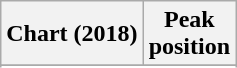<table class="wikitable sortable plainrowheaders" style="text-align:center">
<tr>
<th scope="col">Chart (2018)</th>
<th scope="col">Peak<br>position</th>
</tr>
<tr>
</tr>
<tr>
</tr>
<tr>
</tr>
<tr>
</tr>
</table>
